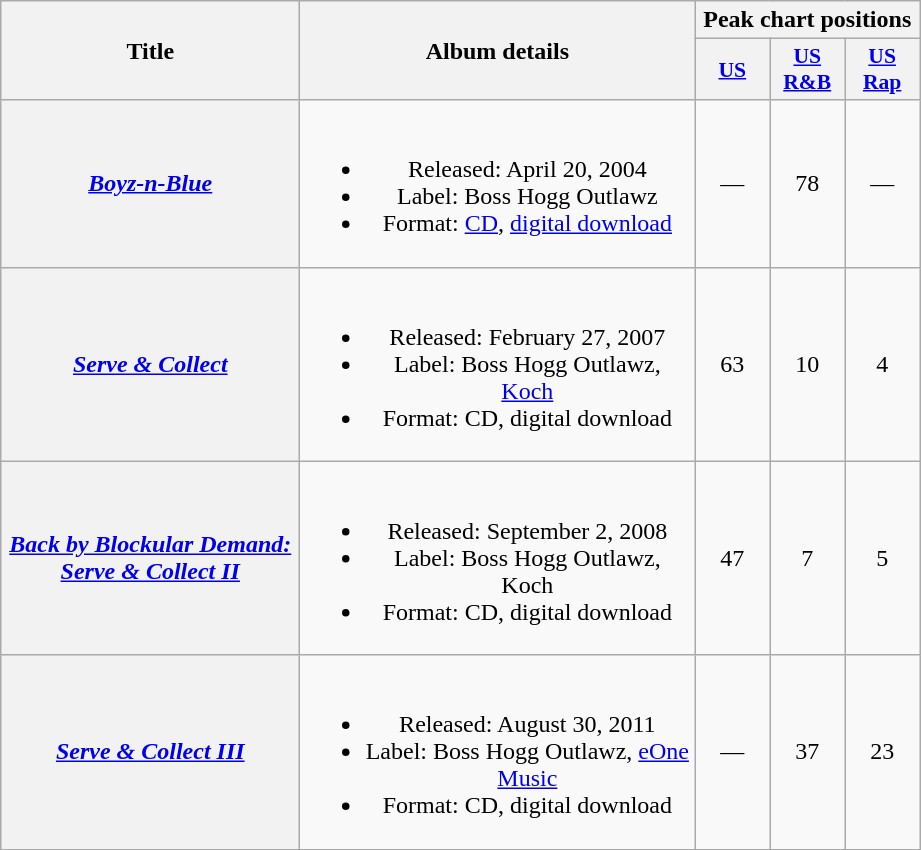<table class="wikitable plainrowheaders" style="text-align:center;">
<tr>
<th scope="col" rowspan="2" style="width:12em;">Title</th>
<th scope="col" rowspan="2" style="width:16em;">Album details</th>
<th scope="col" colspan="3">Peak chart positions</th>
</tr>
<tr>
<th scope="col" style="width:3em;font-size:90%;"><a href='#'>US</a></th>
<th scope="col" style="width:3em;font-size:90%;"><a href='#'>US R&B</a></th>
<th scope="col" style="width:3em;font-size:90%;"><a href='#'>US Rap</a></th>
</tr>
<tr>
<th scope="row"><em><a href='#'>Boyz-n-Blue</a></em></th>
<td><br><ul><li>Released: April 20, 2004</li><li>Label: Boss Hogg Outlawz</li><li>Format: <a href='#'>CD</a>, <a href='#'>digital download</a></li></ul></td>
<td>—</td>
<td>78</td>
<td>—</td>
</tr>
<tr>
<th scope="row"><em><a href='#'>Serve & Collect</a></em></th>
<td><br><ul><li>Released: February 27, 2007</li><li>Label: Boss Hogg Outlawz, <a href='#'>Koch</a></li><li>Format: CD, digital download</li></ul></td>
<td>63</td>
<td>10</td>
<td>4</td>
</tr>
<tr>
<th scope="row"><em><a href='#'>Back by Blockular Demand: Serve & Collect II</a></em></th>
<td><br><ul><li>Released: September 2, 2008</li><li>Label: Boss Hogg Outlawz, Koch</li><li>Format: CD, digital download</li></ul></td>
<td>47</td>
<td>7</td>
<td>5</td>
</tr>
<tr>
<th scope="row"><em><a href='#'>Serve & Collect III</a></em></th>
<td><br><ul><li>Released: August 30, 2011</li><li>Label: Boss Hogg Outlawz, <a href='#'>eOne Music</a></li><li>Format: CD, digital download</li></ul></td>
<td>—</td>
<td>37</td>
<td>23</td>
</tr>
</table>
